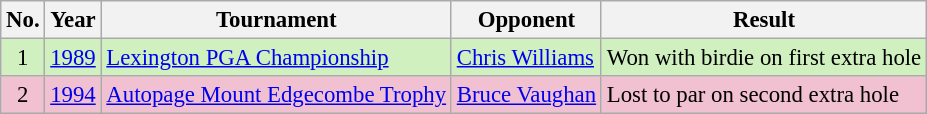<table class="wikitable" style="font-size:95%;">
<tr>
<th>No.</th>
<th>Year</th>
<th>Tournament</th>
<th>Opponent</th>
<th>Result</th>
</tr>
<tr style="background:#D0F0C0;">
<td align=center>1</td>
<td><a href='#'>1989</a></td>
<td><a href='#'>Lexington PGA Championship</a></td>
<td> <a href='#'>Chris Williams</a></td>
<td>Won with birdie on first extra hole</td>
</tr>
<tr style="background:#F2C1D1;">
<td align=center>2</td>
<td><a href='#'>1994</a></td>
<td><a href='#'>Autopage Mount Edgecombe Trophy</a></td>
<td> <a href='#'>Bruce Vaughan</a></td>
<td>Lost to par on second extra hole</td>
</tr>
</table>
